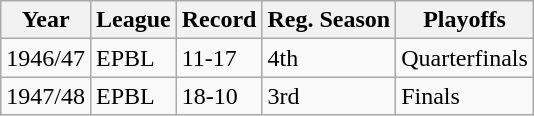<table class="wikitable">
<tr>
<th>Year</th>
<th>League</th>
<th>Record</th>
<th>Reg. Season</th>
<th>Playoffs</th>
</tr>
<tr>
<td>1946/47</td>
<td>EPBL</td>
<td>11-17</td>
<td>4th</td>
<td>Quarterfinals</td>
</tr>
<tr>
<td>1947/48</td>
<td>EPBL</td>
<td>18-10</td>
<td>3rd</td>
<td>Finals</td>
</tr>
</table>
